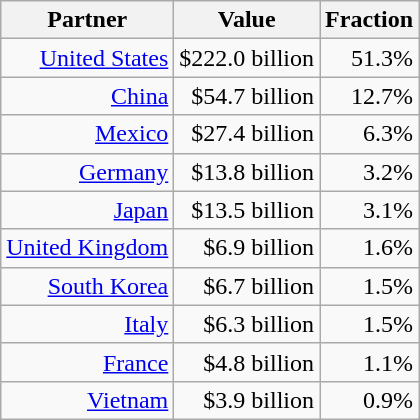<table class="sortable wikitable" style="text-align: right">
<tr>
<th>Partner</th>
<th>Value</th>
<th>Fraction</th>
</tr>
<tr>
<td><a href='#'>United States</a></td>
<td>$222.0 billion</td>
<td>51.3%</td>
</tr>
<tr>
<td><a href='#'>China</a></td>
<td>$54.7 billion</td>
<td>12.7%</td>
</tr>
<tr>
<td><a href='#'>Mexico</a></td>
<td>$27.4 billion</td>
<td>6.3%</td>
</tr>
<tr>
<td><a href='#'>Germany</a></td>
<td>$13.8 billion</td>
<td>3.2%</td>
</tr>
<tr>
<td><a href='#'>Japan</a></td>
<td>$13.5 billion</td>
<td>3.1%</td>
</tr>
<tr>
<td><a href='#'>United Kingdom</a></td>
<td>$6.9 billion</td>
<td>1.6%</td>
</tr>
<tr>
<td><a href='#'>South Korea</a></td>
<td>$6.7 billion</td>
<td>1.5%</td>
</tr>
<tr>
<td><a href='#'>Italy</a></td>
<td>$6.3 billion</td>
<td>1.5%</td>
</tr>
<tr>
<td><a href='#'>France</a></td>
<td>$4.8 billion</td>
<td>1.1%</td>
</tr>
<tr>
<td><a href='#'>Vietnam</a></td>
<td>$3.9 billion</td>
<td>0.9%</td>
</tr>
</table>
